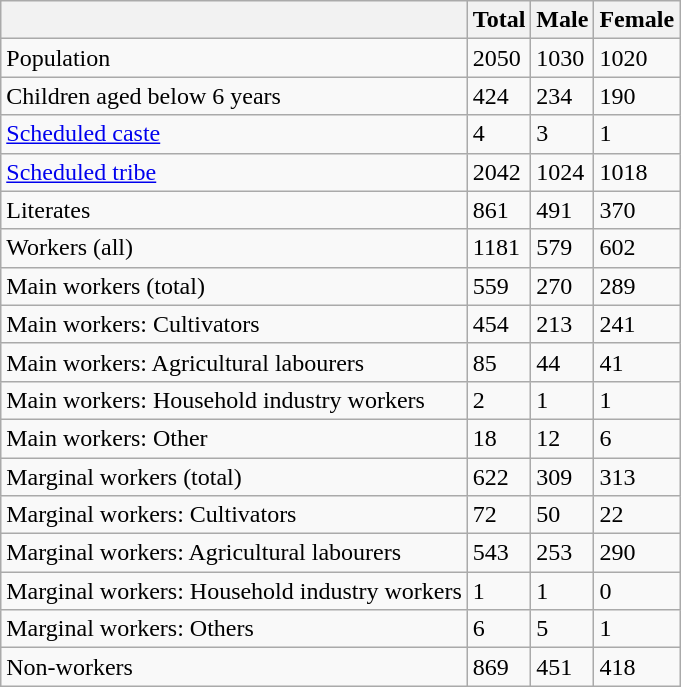<table class="wikitable sortable">
<tr>
<th></th>
<th>Total</th>
<th>Male</th>
<th>Female</th>
</tr>
<tr>
<td>Population</td>
<td>2050</td>
<td>1030</td>
<td>1020</td>
</tr>
<tr>
<td>Children aged below 6 years</td>
<td>424</td>
<td>234</td>
<td>190</td>
</tr>
<tr>
<td><a href='#'>Scheduled caste</a></td>
<td>4</td>
<td>3</td>
<td>1</td>
</tr>
<tr>
<td><a href='#'>Scheduled tribe</a></td>
<td>2042</td>
<td>1024</td>
<td>1018</td>
</tr>
<tr>
<td>Literates</td>
<td>861</td>
<td>491</td>
<td>370</td>
</tr>
<tr>
<td>Workers (all)</td>
<td>1181</td>
<td>579</td>
<td>602</td>
</tr>
<tr>
<td>Main workers (total)</td>
<td>559</td>
<td>270</td>
<td>289</td>
</tr>
<tr>
<td>Main workers: Cultivators</td>
<td>454</td>
<td>213</td>
<td>241</td>
</tr>
<tr>
<td>Main workers: Agricultural labourers</td>
<td>85</td>
<td>44</td>
<td>41</td>
</tr>
<tr>
<td>Main workers: Household industry workers</td>
<td>2</td>
<td>1</td>
<td>1</td>
</tr>
<tr>
<td>Main workers: Other</td>
<td>18</td>
<td>12</td>
<td>6</td>
</tr>
<tr>
<td>Marginal workers (total)</td>
<td>622</td>
<td>309</td>
<td>313</td>
</tr>
<tr>
<td>Marginal workers: Cultivators</td>
<td>72</td>
<td>50</td>
<td>22</td>
</tr>
<tr>
<td>Marginal workers: Agricultural labourers</td>
<td>543</td>
<td>253</td>
<td>290</td>
</tr>
<tr>
<td>Marginal workers: Household industry workers</td>
<td>1</td>
<td>1</td>
<td>0</td>
</tr>
<tr>
<td>Marginal workers: Others</td>
<td>6</td>
<td>5</td>
<td>1</td>
</tr>
<tr>
<td>Non-workers</td>
<td>869</td>
<td>451</td>
<td>418</td>
</tr>
</table>
